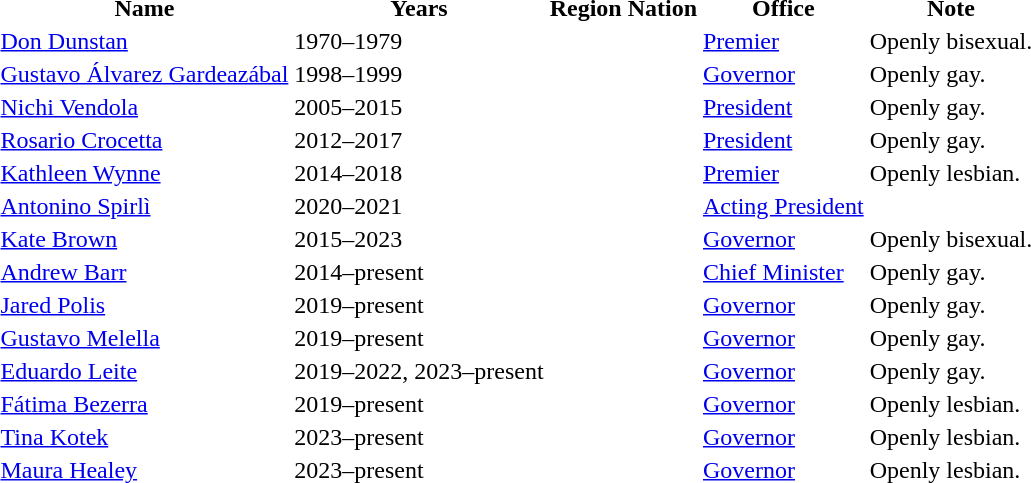<table>
<tr>
<th>Name</th>
<th>Years</th>
<th>Region</th>
<th>Nation</th>
<th>Office</th>
<th>Note</th>
</tr>
<tr>
<td><a href='#'>Don Dunstan</a></td>
<td>1970–1979</td>
<td></td>
<td></td>
<td><a href='#'>Premier</a></td>
<td>Openly bisexual.</td>
</tr>
<tr>
<td><a href='#'>Gustavo Álvarez Gardeazábal</a></td>
<td>1998–1999</td>
<td></td>
<td></td>
<td><a href='#'>Governor</a></td>
<td>Openly gay.</td>
</tr>
<tr>
<td><a href='#'>Nichi Vendola</a></td>
<td>2005–2015</td>
<td></td>
<td></td>
<td><a href='#'>President</a></td>
<td>Openly gay.</td>
</tr>
<tr>
<td><a href='#'>Rosario Crocetta</a></td>
<td>2012–2017</td>
<td></td>
<td></td>
<td><a href='#'>President</a></td>
<td>Openly gay.</td>
</tr>
<tr>
<td><a href='#'>Kathleen Wynne</a></td>
<td>2014–2018</td>
<td></td>
<td></td>
<td><a href='#'>Premier</a></td>
<td>Openly lesbian.</td>
</tr>
<tr>
<td><a href='#'>Antonino Spirlì</a></td>
<td>2020–2021</td>
<td></td>
<td></td>
<td><a href='#'>Acting President</a></td>
</tr>
<tr>
<td><a href='#'>Kate Brown</a></td>
<td>2015–2023</td>
<td></td>
<td></td>
<td><a href='#'>Governor</a></td>
<td>Openly bisexual.</td>
</tr>
<tr>
<td><a href='#'>Andrew Barr</a></td>
<td>2014–present</td>
<td></td>
<td></td>
<td><a href='#'>Chief Minister</a></td>
<td>Openly gay.</td>
</tr>
<tr>
<td><a href='#'>Jared Polis</a></td>
<td>2019–present</td>
<td></td>
<td></td>
<td><a href='#'>Governor</a></td>
<td>Openly gay.</td>
</tr>
<tr>
<td><a href='#'>Gustavo Melella</a></td>
<td>2019–present</td>
<td></td>
<td></td>
<td><a href='#'>Governor</a></td>
<td>Openly gay.</td>
</tr>
<tr>
<td><a href='#'>Eduardo Leite</a></td>
<td>2019–2022, 2023–present</td>
<td></td>
<td></td>
<td><a href='#'>Governor</a></td>
<td>Openly gay.</td>
</tr>
<tr>
<td><a href='#'>Fátima Bezerra</a></td>
<td>2019–present</td>
<td></td>
<td></td>
<td><a href='#'>Governor</a></td>
<td>Openly lesbian.</td>
</tr>
<tr>
<td><a href='#'>Tina Kotek</a></td>
<td>2023–present</td>
<td></td>
<td></td>
<td><a href='#'>Governor</a></td>
<td>Openly lesbian.</td>
</tr>
<tr>
<td><a href='#'>Maura Healey</a></td>
<td>2023–present</td>
<td></td>
<td></td>
<td><a href='#'>Governor</a></td>
<td>Openly lesbian.</td>
</tr>
</table>
